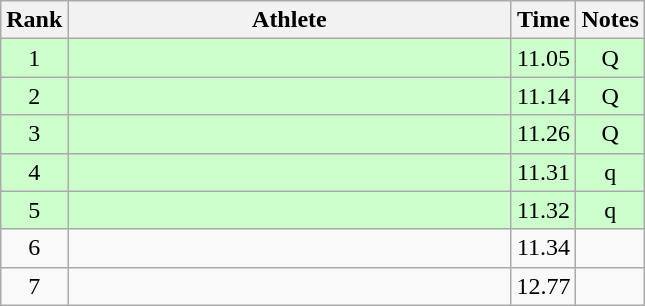<table class="wikitable" style="text-align:center">
<tr>
<th>Rank</th>
<th Style="width:18em">Athlete</th>
<th>Time</th>
<th>Notes</th>
</tr>
<tr style="background:#cfc">
<td>1</td>
<td style="text-align:left"></td>
<td>11.05</td>
<td>Q</td>
</tr>
<tr style="background:#cfc">
<td>2</td>
<td style="text-align:left"></td>
<td>11.14</td>
<td>Q</td>
</tr>
<tr style="background:#cfc">
<td>3</td>
<td style="text-align:left"></td>
<td>11.26</td>
<td>Q</td>
</tr>
<tr style="background:#cfc">
<td>4</td>
<td style="text-align:left"></td>
<td>11.31</td>
<td>q</td>
</tr>
<tr style="background:#cfc">
<td>5</td>
<td style="text-align:left"></td>
<td>11.32</td>
<td>q</td>
</tr>
<tr>
<td>6</td>
<td style="text-align:left"></td>
<td>11.34</td>
<td></td>
</tr>
<tr>
<td>7</td>
<td style="text-align:left"></td>
<td>12.77</td>
<td></td>
</tr>
</table>
